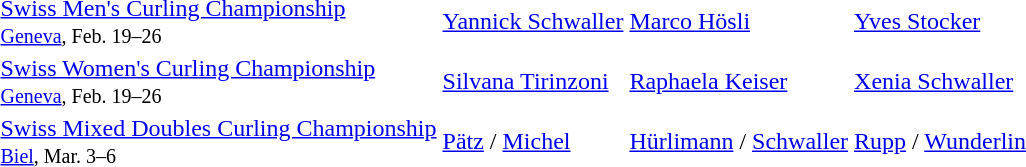<table>
<tr>
<td><a href='#'>Swiss Men's Curling Championship</a> <br> <small><a href='#'>Geneva</a>, Feb. 19–26</small></td>
<td> <a href='#'>Yannick Schwaller</a></td>
<td> <a href='#'>Marco Hösli</a></td>
<td> <a href='#'>Yves Stocker</a></td>
</tr>
<tr>
<td><a href='#'>Swiss Women's Curling Championship</a> <br> <small><a href='#'>Geneva</a>, Feb. 19–26</small></td>
<td> <a href='#'>Silvana Tirinzoni</a></td>
<td> <a href='#'>Raphaela Keiser</a></td>
<td> <a href='#'>Xenia Schwaller</a></td>
</tr>
<tr>
<td><a href='#'>Swiss Mixed Doubles Curling Championship</a> <br> <small><a href='#'>Biel</a>, Mar. 3–6</small></td>
<td> <a href='#'>Pätz</a> / <a href='#'>Michel</a></td>
<td> <a href='#'>Hürlimann</a> / <a href='#'>Schwaller</a></td>
<td> <a href='#'>Rupp</a> / <a href='#'>Wunderlin</a></td>
</tr>
</table>
